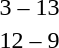<table style="text-align:center">
<tr>
<th width=200></th>
<th width=100></th>
<th width=200></th>
</tr>
<tr>
<td align=right></td>
<td>3 – 13</td>
<td align=left><strong></strong></td>
</tr>
<tr>
<td align=right><strong></strong></td>
<td>12 – 9</td>
<td align=left></td>
</tr>
</table>
